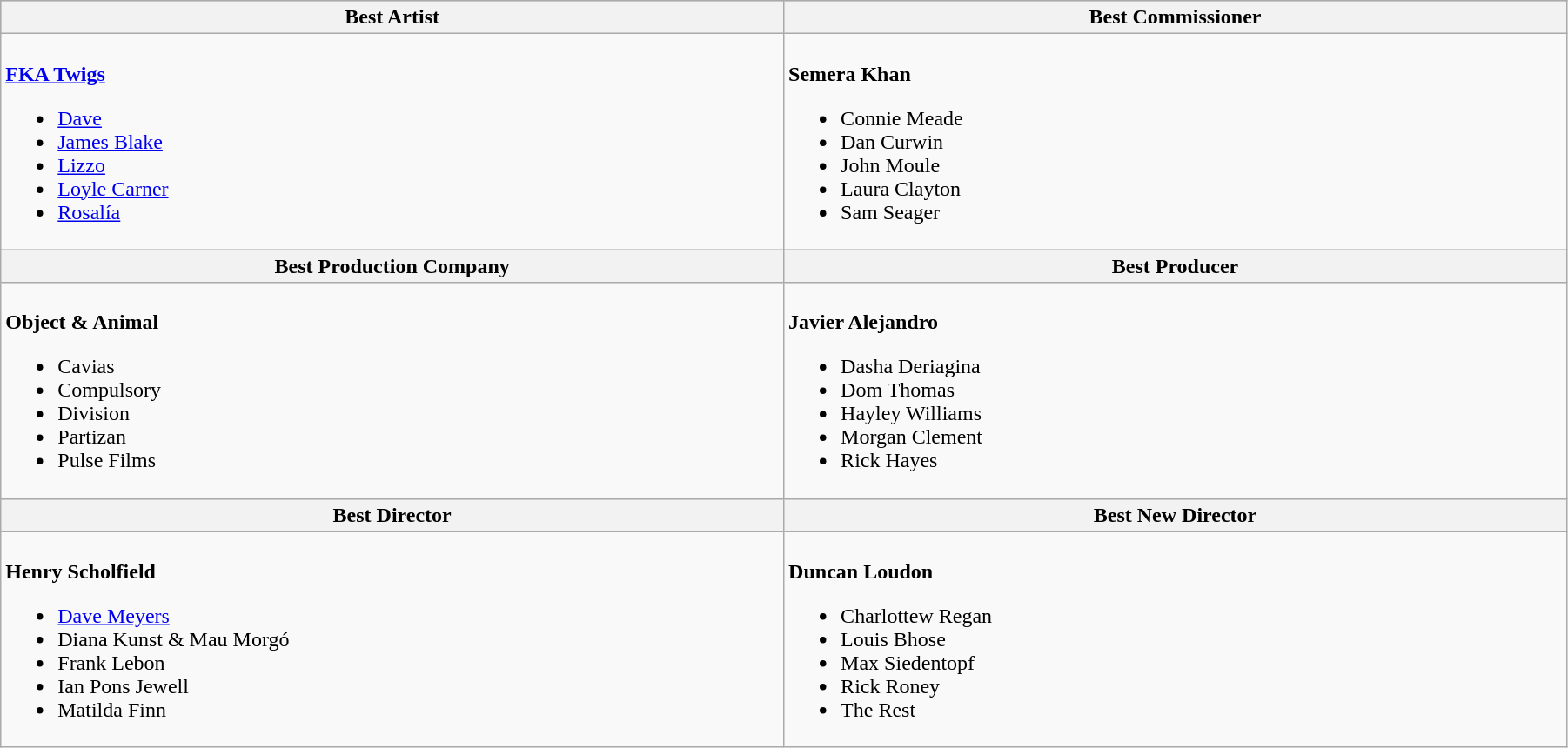<table class="wikitable" style="width:95%">
<tr bgcolor="#bebebe">
<th width="50%">Best Artist</th>
<th width="50%">Best Commissioner</th>
</tr>
<tr>
<td valign="top"><br><strong><a href='#'>FKA Twigs</a></strong><ul><li><a href='#'>Dave</a></li><li><a href='#'>James Blake</a></li><li><a href='#'>Lizzo</a></li><li><a href='#'>Loyle Carner</a></li><li><a href='#'>Rosalía</a></li></ul></td>
<td valign="top"><br><strong>Semera Khan</strong><ul><li>Connie Meade</li><li>Dan Curwin</li><li>John Moule</li><li>Laura Clayton</li><li>Sam Seager</li></ul></td>
</tr>
<tr>
<th width="50%">Best Production Company</th>
<th width="50%">Best Producer</th>
</tr>
<tr>
<td valign="top"><br><strong>Object & Animal</strong><ul><li>Cavias</li><li>Compulsory</li><li>Division</li><li>Partizan</li><li>Pulse Films</li></ul></td>
<td valign="top"><br><strong>Javier Alejandro</strong><ul><li>Dasha Deriagina</li><li>Dom Thomas</li><li>Hayley Williams</li><li>Morgan Clement</li><li>Rick Hayes</li></ul></td>
</tr>
<tr>
<th width="50%">Best Director</th>
<th width="50%">Best New Director</th>
</tr>
<tr>
<td valign="top"><br><strong>Henry Scholfield</strong><ul><li><a href='#'>Dave Meyers</a></li><li>Diana Kunst & Mau Morgó</li><li>Frank Lebon</li><li>Ian Pons Jewell</li><li>Matilda Finn</li></ul></td>
<td valign="top"><br><strong>Duncan Loudon</strong><ul><li>Charlottew Regan</li><li>Louis Bhose</li><li>Max Siedentopf</li><li>Rick Roney</li><li>The Rest</li></ul></td>
</tr>
</table>
